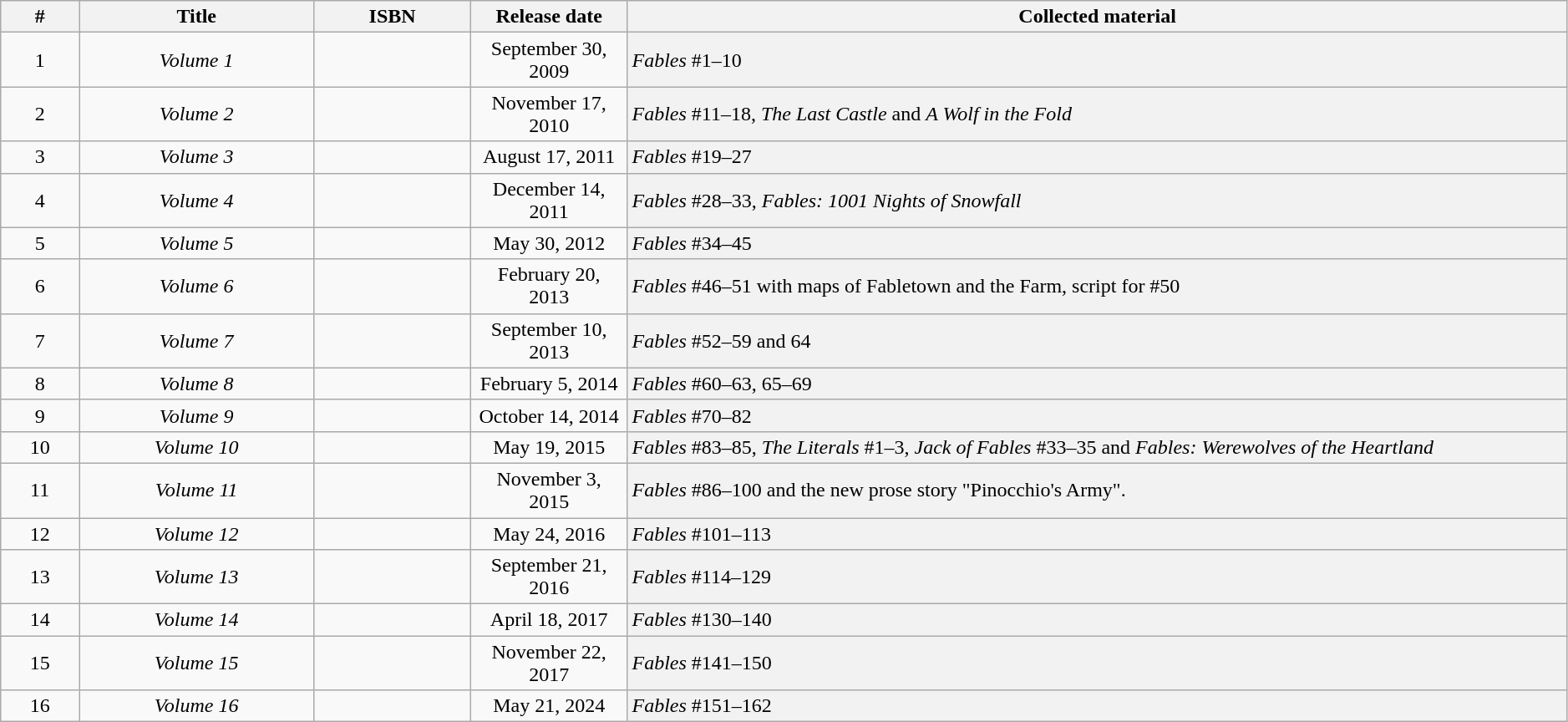<table class="wikitable collapsible sortable" width="99%" style="text-align:center;">
<tr>
<th width="5%">#</th>
<th width="15%">Title</th>
<th width="10%">ISBN</th>
<th width="10%">Release date</th>
<th width="60%">Collected material</th>
</tr>
<tr>
<td>1</td>
<td><em>Volume 1</em></td>
<td></td>
<td>September 30, 2009</td>
<th style="text-align:left; font-weight:normal;"><em>Fables</em> #1–10</th>
</tr>
<tr>
<td>2</td>
<td><em>Volume 2</em></td>
<td></td>
<td>November 17, 2010</td>
<th style="text-align:left; font-weight:normal;"><em>Fables</em> #11–18, <em>The Last Castle</em> and <em>A Wolf in the Fold</em></th>
</tr>
<tr>
<td>3</td>
<td><em>Volume 3</em></td>
<td></td>
<td>August 17, 2011</td>
<th style="text-align:left; font-weight:normal;"><em>Fables</em> #19–27</th>
</tr>
<tr>
<td>4</td>
<td><em>Volume 4</em></td>
<td></td>
<td>December 14, 2011</td>
<th style="text-align:left; font-weight:normal;"><em>Fables</em> #28–33, <em>Fables: 1001 Nights of Snowfall</em></th>
</tr>
<tr>
<td>5</td>
<td><em>Volume 5</em></td>
<td></td>
<td>May 30, 2012</td>
<th style="text-align:left; font-weight:normal;"><em>Fables</em> #34–45</th>
</tr>
<tr>
<td>6</td>
<td><em>Volume 6</em></td>
<td></td>
<td>February 20, 2013</td>
<th style="text-align:left; font-weight:normal;"><em>Fables</em> #46–51 with maps of Fabletown and the Farm, script for #50</th>
</tr>
<tr>
<td>7</td>
<td><em>Volume 7</em></td>
<td></td>
<td>September 10, 2013</td>
<th style="text-align:left; font-weight:normal;"><em>Fables</em> #52–59 and 64</th>
</tr>
<tr>
<td>8</td>
<td><em>Volume 8</em></td>
<td></td>
<td>February 5, 2014</td>
<th style="text-align:left; font-weight:normal;"><em>Fables</em> #60–63, 65–69</th>
</tr>
<tr>
<td>9</td>
<td><em>Volume 9</em></td>
<td></td>
<td>October 14, 2014</td>
<th style="text-align:left; font-weight:normal;"><em>Fables</em> #70–82</th>
</tr>
<tr>
<td>10</td>
<td><em>Volume 10</em></td>
<td></td>
<td>May 19, 2015</td>
<th style="text-align:left; font-weight:normal;"><em>Fables</em> #83–85, <em>The Literals</em> #1–3, <em>Jack of Fables</em> #33–35 and <em>Fables: Werewolves of the Heartland</em></th>
</tr>
<tr>
<td>11</td>
<td><em>Volume 11</em></td>
<td></td>
<td>November 3, 2015</td>
<th style="text-align:left; font-weight:normal;"><em>Fables</em> #86–100 and the new prose story "Pinocchio's Army".</th>
</tr>
<tr>
<td>12</td>
<td><em>Volume 12</em></td>
<td></td>
<td>May 24, 2016</td>
<th style="text-align:left; font-weight:normal;"><em>Fables</em> #101–113</th>
</tr>
<tr>
<td>13</td>
<td><em>Volume 13</em></td>
<td></td>
<td>September 21, 2016</td>
<th style="text-align:left; font-weight:normal;"><em>Fables</em> #114–129</th>
</tr>
<tr>
<td>14</td>
<td><em>Volume 14</em></td>
<td></td>
<td>April 18, 2017</td>
<th style="text-align:left; font-weight:normal;"><em>Fables</em> #130–140</th>
</tr>
<tr>
<td>15</td>
<td><em>Volume 15</em></td>
<td></td>
<td>November 22, 2017</td>
<th style="text-align:left; font-weight:normal;"><em>Fables</em> #141–150</th>
</tr>
<tr>
<td>16</td>
<td><em>Volume 16</em></td>
<td></td>
<td>May 21, 2024</td>
<th style="text-align:left; font-weight:normal;"><em>Fables</em> #151–162</th>
</tr>
</table>
